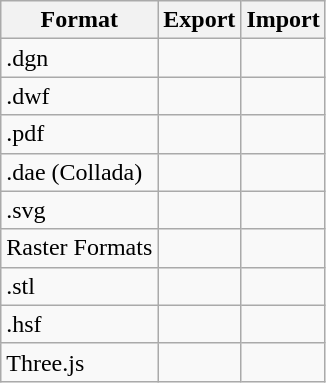<table class="wikitable">
<tr>
<th>Format</th>
<th>Export</th>
<th>Import</th>
</tr>
<tr>
<td>.dgn</td>
<td></td>
<td></td>
</tr>
<tr>
<td>.dwf</td>
<td></td>
<td></td>
</tr>
<tr>
<td>.pdf</td>
<td></td>
<td></td>
</tr>
<tr>
<td>.dae (Collada)</td>
<td></td>
<td></td>
</tr>
<tr>
<td>.svg</td>
<td></td>
<td></td>
</tr>
<tr>
<td>Raster Formats</td>
<td></td>
<td></td>
</tr>
<tr>
<td>.stl</td>
<td></td>
<td></td>
</tr>
<tr>
<td>.hsf</td>
<td></td>
<td></td>
</tr>
<tr>
<td>Three.js</td>
<td></td>
<td></td>
</tr>
</table>
